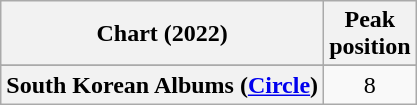<table class="wikitable sortable plainrowheaders" style="text-align:center">
<tr>
<th scope="col">Chart (2022)</th>
<th scope="col">Peak<br>position</th>
</tr>
<tr>
</tr>
<tr>
<th scope="row">South Korean Albums (<a href='#'>Circle</a>)</th>
<td>8</td>
</tr>
</table>
